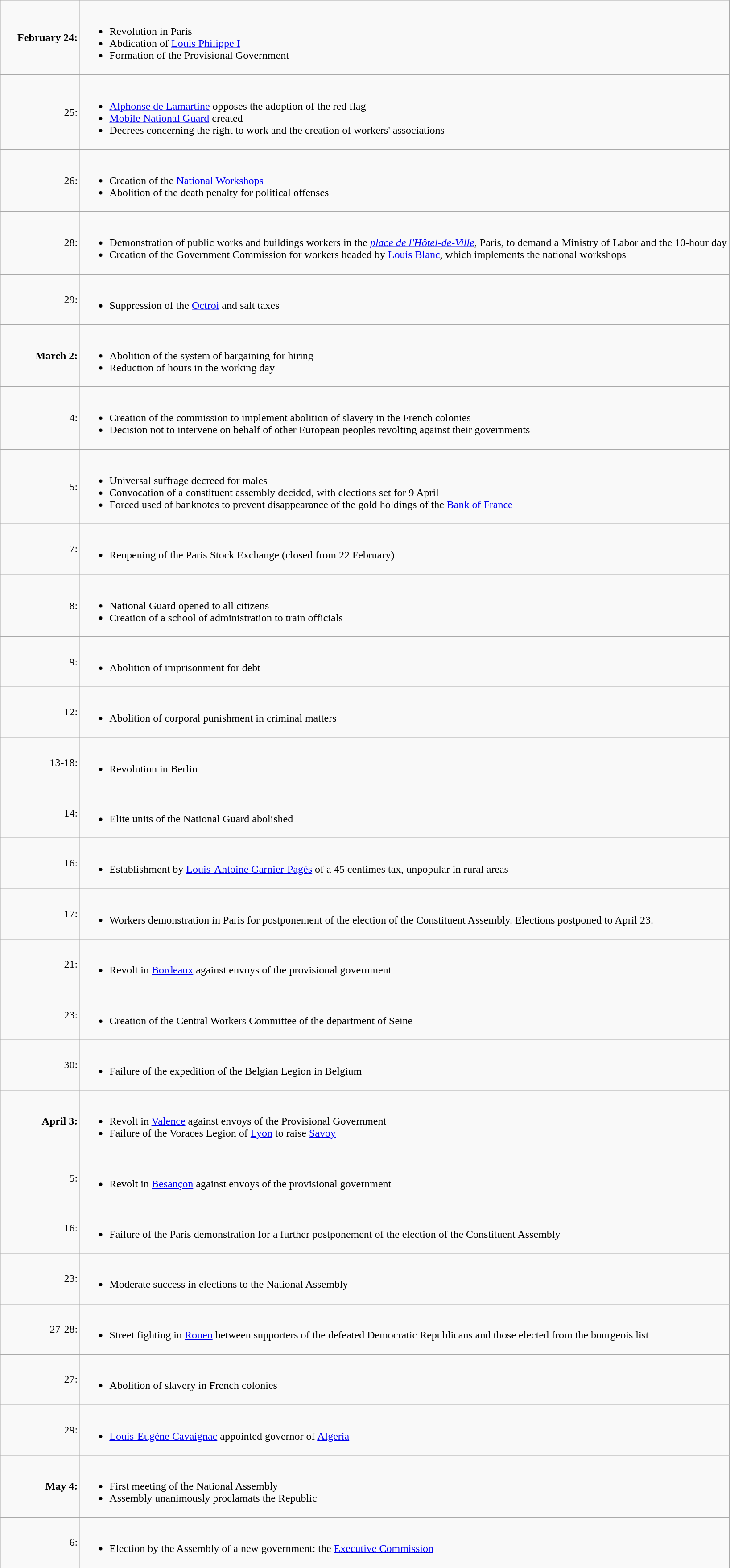<table class=wikitable>
<tr>
<td style="width:7em;text-align:right;font-weight:bold">February 24:</td>
<td><br><ul><li>Revolution in Paris</li><li>Abdication of <a href='#'>Louis Philippe I</a></li><li>Formation of the Provisional Government</li></ul></td>
</tr>
<tr>
<td style="text-align:right">25:</td>
<td><br><ul><li><a href='#'>Alphonse de Lamartine</a> opposes the adoption of the red flag</li><li><a href='#'>Mobile National Guard</a> created</li><li>Decrees concerning the right to work and the creation of workers' associations</li></ul></td>
</tr>
<tr>
<td style="text-align:right">26:</td>
<td><br><ul><li>Creation of the <a href='#'>National Workshops</a></li><li>Abolition of the death penalty for political offenses</li></ul></td>
</tr>
<tr>
<td style="text-align:right">28:</td>
<td><br><ul><li>Demonstration of public works and buildings workers in the <em><a href='#'>place de l'Hôtel-de-Ville</a></em>, Paris, to demand a Ministry of Labor and the 10-hour day</li><li>Creation of the Government Commission for workers headed by <a href='#'>Louis Blanc</a>, which implements the national workshops</li></ul></td>
</tr>
<tr>
<td style="text-align:right">29:</td>
<td><br><ul><li>Suppression of the <a href='#'>Octroi</a> and salt taxes</li></ul></td>
</tr>
<tr>
<td style="text-align:right;font-weight:bold">March 2:</td>
<td><br><ul><li>Abolition of the system of bargaining for hiring</li><li>Reduction of hours in the working day</li></ul></td>
</tr>
<tr>
<td style="text-align:right">4:</td>
<td><br><ul><li>Creation of the commission to implement abolition of slavery in the French colonies</li><li>Decision not to intervene on behalf of other European peoples revolting against their governments</li></ul></td>
</tr>
<tr>
<td style="text-align:right">5:</td>
<td><br><ul><li>Universal suffrage decreed for males</li><li>Convocation of a constituent assembly decided, with elections set for 9 April</li><li>Forced used of banknotes to prevent disappearance of the gold holdings of the <a href='#'>Bank of France</a></li></ul></td>
</tr>
<tr>
<td style="text-align:right">7:</td>
<td><br><ul><li>Reopening of the Paris Stock Exchange (closed from 22 February)</li></ul></td>
</tr>
<tr>
<td style="text-align:right">8:</td>
<td><br><ul><li>National Guard opened to all citizens</li><li>Creation of a school of administration to train officials</li></ul></td>
</tr>
<tr>
<td style="text-align:right">9:</td>
<td><br><ul><li>Abolition of imprisonment for debt</li></ul></td>
</tr>
<tr>
<td style="text-align:right">12:</td>
<td><br><ul><li>Abolition of corporal punishment in criminal matters</li></ul></td>
</tr>
<tr>
<td style="text-align:right">13-18:</td>
<td><br><ul><li>Revolution in Berlin</li></ul></td>
</tr>
<tr>
<td style="text-align:right">14:</td>
<td><br><ul><li>Elite units of the National Guard abolished</li></ul></td>
</tr>
<tr>
<td style="text-align:right">16:</td>
<td><br><ul><li>Establishment by <a href='#'>Louis-Antoine Garnier-Pagès</a> of a 45 centimes tax, unpopular in rural areas</li></ul></td>
</tr>
<tr>
<td style="text-align:right">17:</td>
<td><br><ul><li>Workers demonstration in Paris for postponement of the election of the Constituent Assembly. Elections postponed to April 23.</li></ul></td>
</tr>
<tr>
<td style="text-align:right">21:</td>
<td><br><ul><li>Revolt in <a href='#'>Bordeaux</a> against envoys of the provisional government</li></ul></td>
</tr>
<tr>
<td style="text-align:right">23:</td>
<td><br><ul><li>Creation of the Central Workers Committee of the department of Seine</li></ul></td>
</tr>
<tr>
<td style="text-align:right">30:</td>
<td><br><ul><li>Failure of the expedition of the Belgian Legion in Belgium</li></ul></td>
</tr>
<tr>
<td style="text-align:right;font-weight:bold">April 3:</td>
<td><br><ul><li>Revolt in <a href='#'>Valence</a> against envoys of the Provisional Government</li><li>Failure of the Voraces Legion of <a href='#'>Lyon</a> to raise <a href='#'>Savoy</a></li></ul></td>
</tr>
<tr>
<td style="text-align:right">5:</td>
<td><br><ul><li>Revolt in <a href='#'>Besançon</a> against envoys of the provisional government</li></ul></td>
</tr>
<tr>
<td style="text-align:right">16:</td>
<td><br><ul><li>Failure of the Paris demonstration for a further postponement of the election of the Constituent Assembly</li></ul></td>
</tr>
<tr>
<td style="text-align:right">23:</td>
<td><br><ul><li>Moderate success in elections to the National Assembly</li></ul></td>
</tr>
<tr>
<td style="text-align:right">27-28:</td>
<td><br><ul><li>Street fighting in <a href='#'>Rouen</a> between supporters of the defeated Democratic Republicans and those elected from the bourgeois list</li></ul></td>
</tr>
<tr>
<td style="text-align:right">27:</td>
<td><br><ul><li>Abolition of slavery in French colonies</li></ul></td>
</tr>
<tr>
<td style="text-align:right">29:</td>
<td><br><ul><li><a href='#'>Louis-Eugène Cavaignac</a> appointed governor of <a href='#'>Algeria</a></li></ul></td>
</tr>
<tr>
<td style="text-align:right;font-weight:bold">May 4:</td>
<td><br><ul><li>First meeting of the National Assembly</li><li>Assembly unanimously proclamats the Republic</li></ul></td>
</tr>
<tr>
<td style="text-align:right">6:</td>
<td><br><ul><li>Election by the Assembly of a new government: the <a href='#'>Executive Commission</a></li></ul></td>
</tr>
</table>
